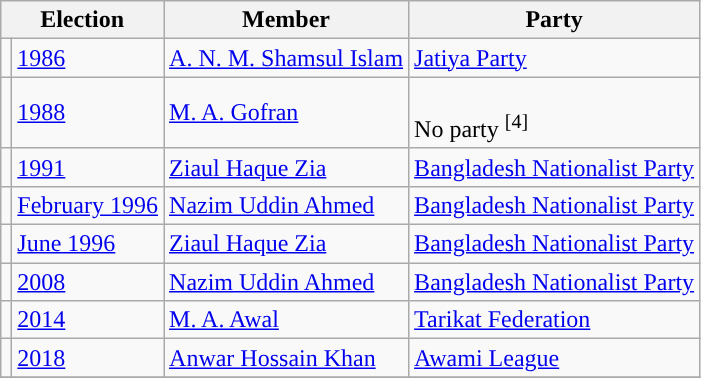<table class="wikitable">
<tr>
<th colspan="2">Election</th>
<th>Member</th>
<th>Party</th>
</tr>
<tr>
<td style="background-color:"></td>
<td><a href='#'>1986</a></td>
<td><a href='#'>A. N. M. Shamsul Islam</a></td>
<td><a href='#'>Jatiya Party</a></td>
</tr>
<tr>
<td></td>
<td><a href='#'>1988</a></td>
<td><a href='#'>M. A. Gofran</a></td>
<td><br>No party <sup>[4]</sup></td>
</tr>
<tr>
<td style="background-color:"></td>
<td><a href='#'>1991</a></td>
<td><a href='#'>Ziaul Haque Zia</a></td>
<td><a href='#'>Bangladesh Nationalist Party</a></td>
</tr>
<tr>
<td style="background-color:"></td>
<td><a href='#'>February 1996</a></td>
<td><a href='#'>Nazim Uddin Ahmed</a></td>
<td><a href='#'>Bangladesh Nationalist Party</a></td>
</tr>
<tr>
<td style="background-color:"></td>
<td><a href='#'>June 1996</a></td>
<td><a href='#'>Ziaul Haque Zia</a></td>
<td><a href='#'>Bangladesh Nationalist Party</a></td>
</tr>
<tr>
<td style="background-color:"></td>
<td><a href='#'>2008</a></td>
<td><a href='#'>Nazim Uddin Ahmed</a></td>
<td><a href='#'>Bangladesh Nationalist Party</a></td>
</tr>
<tr>
<td style="background-color:"></td>
<td><a href='#'>2014</a></td>
<td><a href='#'>M. A. Awal</a></td>
<td><a href='#'>Tarikat Federation</a></td>
</tr>
<tr>
<td style="background-color:"></td>
<td><a href='#'>2018</a></td>
<td><a href='#'>Anwar Hossain Khan</a></td>
<td><a href='#'>Awami League</a></td>
</tr>
<tr>
</tr>
</table>
